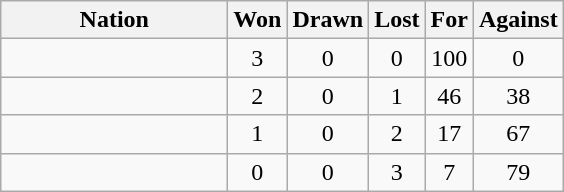<table class="wikitable" style="text-align:center;">
<tr>
<th style="width:9em;">Nation</th>
<th>Won</th>
<th>Drawn</th>
<th>Lost</th>
<th>For</th>
<th>Against</th>
</tr>
<tr>
<td align=left></td>
<td>3</td>
<td>0</td>
<td>0</td>
<td>100</td>
<td>0</td>
</tr>
<tr>
<td align=left></td>
<td>2</td>
<td>0</td>
<td>1</td>
<td>46</td>
<td>38</td>
</tr>
<tr>
<td align=left></td>
<td>1</td>
<td>0</td>
<td>2</td>
<td>17</td>
<td>67</td>
</tr>
<tr>
<td align=left></td>
<td>0</td>
<td>0</td>
<td>3</td>
<td>7</td>
<td>79</td>
</tr>
</table>
